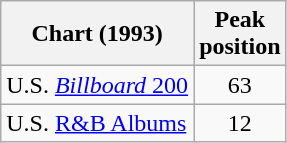<table class="wikitable">
<tr>
<th align="left">Chart (1993)</th>
<th align="center">Peak<br>position</th>
</tr>
<tr>
<td align="left">U.S. <a href='#'><em>Billboard</em> 200</a></td>
<td align="center">63</td>
</tr>
<tr>
<td align="left">U.S. <a href='#'>R&B Albums</a></td>
<td align="center">12</td>
</tr>
</table>
